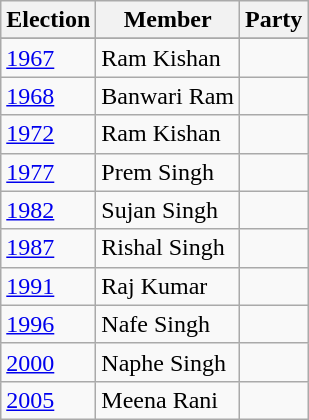<table class="wikitable sortable">
<tr>
<th>Election</th>
<th>Member</th>
<th colspan=2>Party</th>
</tr>
<tr>
</tr>
<tr>
<td><a href='#'>1967</a></td>
<td>Ram Kishan</td>
<td></td>
</tr>
<tr>
<td><a href='#'>1968</a></td>
<td>Banwari Ram</td>
<td></td>
</tr>
<tr>
<td><a href='#'>1972</a></td>
<td>Ram Kishan</td>
<td></td>
</tr>
<tr>
<td><a href='#'>1977</a></td>
<td>Prem Singh</td>
<td></td>
</tr>
<tr>
<td><a href='#'>1982</a></td>
<td>Sujan Singh</td>
<td></td>
</tr>
<tr>
<td><a href='#'>1987</a></td>
<td>Rishal Singh</td>
</tr>
<tr>
<td><a href='#'>1991</a></td>
<td>Raj Kumar</td>
<td></td>
</tr>
<tr>
<td><a href='#'>1996</a></td>
<td>Nafe Singh</td>
<td></td>
</tr>
<tr>
<td><a href='#'>2000</a></td>
<td>Naphe Singh</td>
<td></td>
</tr>
<tr>
<td><a href='#'>2005</a></td>
<td>Meena Rani</td>
<td></td>
</tr>
</table>
